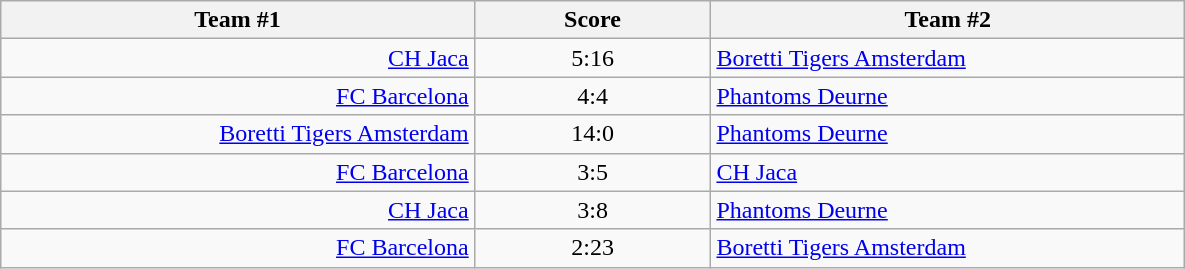<table class="wikitable" style="text-align: center;">
<tr>
<th width=22%>Team #1</th>
<th width=11%>Score</th>
<th width=22%>Team #2</th>
</tr>
<tr>
<td style="text-align: right;"><a href='#'>CH Jaca</a> </td>
<td>5:16</td>
<td style="text-align: left;"> <a href='#'>Boretti Tigers Amsterdam</a></td>
</tr>
<tr>
<td style="text-align: right;"><a href='#'>FC Barcelona</a> </td>
<td>4:4</td>
<td style="text-align: left;"> <a href='#'>Phantoms Deurne</a></td>
</tr>
<tr>
<td style="text-align: right;"><a href='#'>Boretti Tigers Amsterdam</a> </td>
<td>14:0</td>
<td style="text-align: left;"> <a href='#'>Phantoms Deurne</a></td>
</tr>
<tr>
<td style="text-align: right;"><a href='#'>FC Barcelona</a> </td>
<td>3:5</td>
<td style="text-align: left;"> <a href='#'>CH Jaca</a></td>
</tr>
<tr>
<td style="text-align: right;"><a href='#'>CH Jaca</a> </td>
<td>3:8</td>
<td style="text-align: left;"> <a href='#'>Phantoms Deurne</a></td>
</tr>
<tr>
<td style="text-align: right;"><a href='#'>FC Barcelona</a> </td>
<td>2:23</td>
<td style="text-align: left;"> <a href='#'>Boretti Tigers Amsterdam</a></td>
</tr>
</table>
